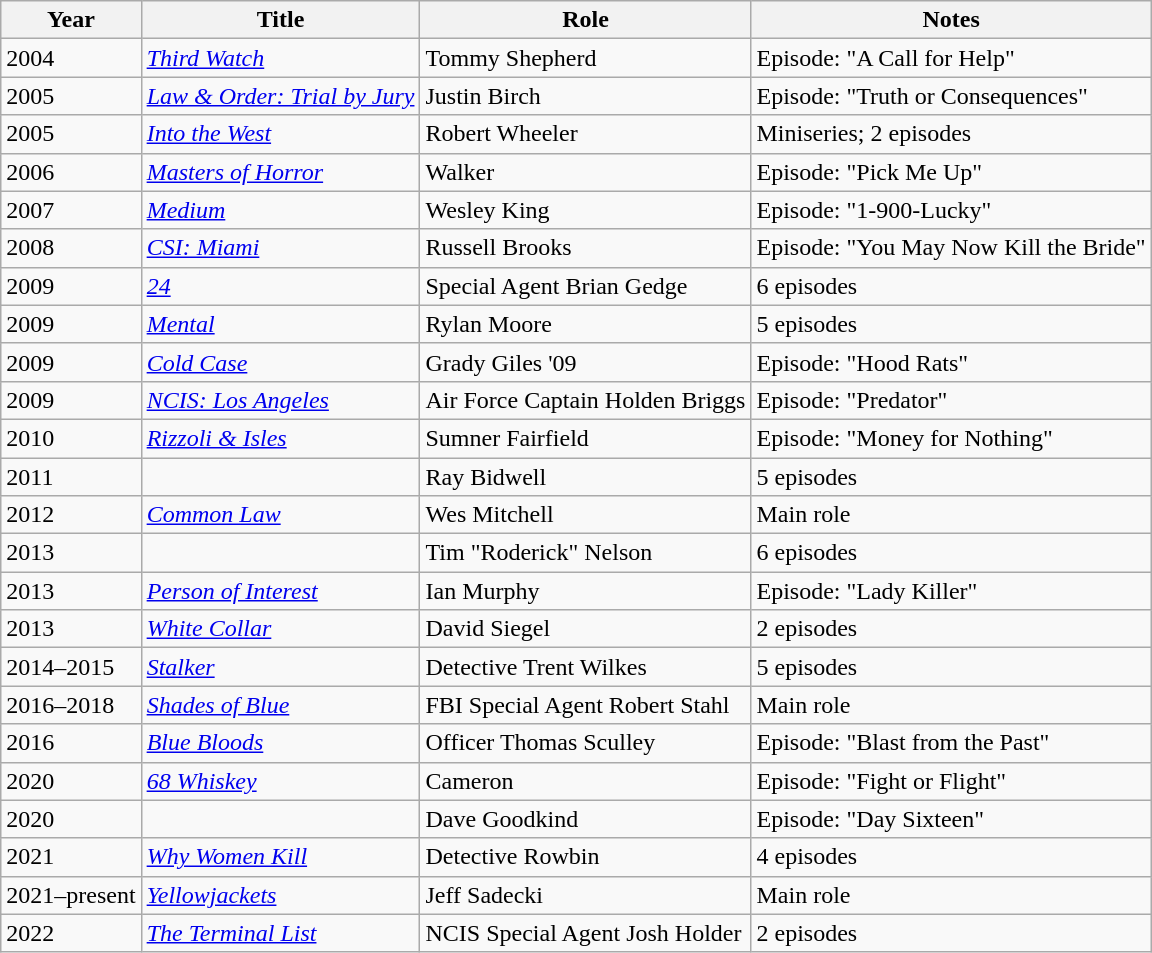<table class="wikitable sortable">
<tr>
<th>Year</th>
<th>Title</th>
<th>Role</th>
<th class="unsortable">Notes</th>
</tr>
<tr>
<td>2004</td>
<td><em><a href='#'>Third Watch</a></em></td>
<td>Tommy Shepherd</td>
<td>Episode: "A Call for Help"</td>
</tr>
<tr>
<td>2005</td>
<td><em><a href='#'>Law & Order: Trial by Jury</a></em></td>
<td>Justin Birch</td>
<td>Episode: "Truth or Consequences"</td>
</tr>
<tr>
<td>2005</td>
<td><em><a href='#'>Into the West</a></em></td>
<td>Robert Wheeler</td>
<td>Miniseries; 2 episodes</td>
</tr>
<tr>
<td>2006</td>
<td><em><a href='#'>Masters of Horror</a></em></td>
<td>Walker</td>
<td>Episode: "Pick Me Up"</td>
</tr>
<tr>
<td>2007</td>
<td><em><a href='#'>Medium</a></em></td>
<td>Wesley King</td>
<td>Episode: "1-900-Lucky"</td>
</tr>
<tr>
<td>2008</td>
<td><em><a href='#'>CSI: Miami</a></em></td>
<td>Russell Brooks</td>
<td>Episode: "You May Now Kill the Bride"</td>
</tr>
<tr>
<td>2009</td>
<td><em><a href='#'>24</a></em></td>
<td>Special Agent Brian Gedge</td>
<td>6 episodes</td>
</tr>
<tr>
<td>2009</td>
<td><em><a href='#'>Mental</a></em></td>
<td>Rylan Moore</td>
<td>5 episodes</td>
</tr>
<tr>
<td>2009</td>
<td><em><a href='#'>Cold Case</a></em></td>
<td>Grady Giles '09</td>
<td>Episode: "Hood Rats"</td>
</tr>
<tr>
<td>2009</td>
<td><em><a href='#'>NCIS: Los Angeles</a></em></td>
<td>Air Force Captain Holden Briggs</td>
<td>Episode: "Predator"</td>
</tr>
<tr>
<td>2010</td>
<td><em><a href='#'>Rizzoli & Isles</a></em></td>
<td>Sumner Fairfield</td>
<td>Episode: "Money for Nothing"</td>
</tr>
<tr>
<td>2011</td>
<td><em></em></td>
<td>Ray Bidwell</td>
<td>5 episodes</td>
</tr>
<tr>
<td>2012</td>
<td><em><a href='#'>Common Law</a></em></td>
<td>Wes Mitchell</td>
<td>Main role</td>
</tr>
<tr>
<td>2013</td>
<td><em></em></td>
<td>Tim "Roderick" Nelson</td>
<td>6 episodes</td>
</tr>
<tr>
<td>2013</td>
<td><em><a href='#'>Person of Interest</a></em></td>
<td>Ian Murphy</td>
<td>Episode: "Lady Killer"</td>
</tr>
<tr>
<td>2013</td>
<td><em><a href='#'>White Collar</a></em></td>
<td>David Siegel</td>
<td>2 episodes</td>
</tr>
<tr>
<td>2014–2015</td>
<td><em><a href='#'>Stalker</a></em></td>
<td>Detective Trent Wilkes</td>
<td>5 episodes</td>
</tr>
<tr>
<td>2016–2018</td>
<td><em><a href='#'>Shades of Blue</a></em></td>
<td>FBI Special Agent Robert Stahl</td>
<td>Main role</td>
</tr>
<tr>
<td>2016</td>
<td><em><a href='#'>Blue Bloods</a></em></td>
<td>Officer Thomas Sculley</td>
<td>Episode: "Blast from the Past"</td>
</tr>
<tr>
<td>2020</td>
<td><em><a href='#'>68 Whiskey</a></em></td>
<td>Cameron</td>
<td>Episode: "Fight or Flight"</td>
</tr>
<tr>
<td>2020</td>
<td><em></em></td>
<td>Dave Goodkind</td>
<td>Episode: "Day Sixteen"</td>
</tr>
<tr>
<td>2021</td>
<td><em><a href='#'>Why Women Kill</a></em></td>
<td>Detective Rowbin</td>
<td>4 episodes</td>
</tr>
<tr>
<td>2021–present</td>
<td><em><a href='#'>Yellowjackets</a></em></td>
<td>Jeff Sadecki</td>
<td>Main role</td>
</tr>
<tr>
<td>2022</td>
<td><em><a href='#'>The Terminal List</a></em></td>
<td>NCIS Special Agent Josh Holder</td>
<td>2 episodes</td>
</tr>
</table>
